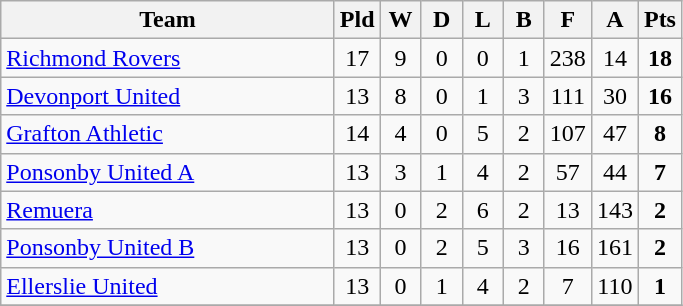<table class="wikitable" style="text-align:center;">
<tr>
<th width=215>Team</th>
<th width=20 abbr="Played">Pld</th>
<th width=20 abbr="Won">W</th>
<th width=20 abbr="Drawn">D</th>
<th width=20 abbr="Lost">L</th>
<th width=20 abbr="Bye">B</th>
<th width=20 abbr="For">F</th>
<th width=20 abbr="Against">A</th>
<th width=20 abbr="Points">Pts</th>
</tr>
<tr>
<td style="text-align:left;"><a href='#'>Richmond Rovers</a></td>
<td>17</td>
<td>9</td>
<td>0</td>
<td>0</td>
<td>1</td>
<td>238</td>
<td>14</td>
<td><strong>18</strong></td>
</tr>
<tr>
<td style="text-align:left;"><a href='#'>Devonport United</a></td>
<td>13</td>
<td>8</td>
<td>0</td>
<td>1</td>
<td>3</td>
<td>111</td>
<td>30</td>
<td><strong>16</strong></td>
</tr>
<tr>
<td style="text-align:left;"><a href='#'>Grafton Athletic</a></td>
<td>14</td>
<td>4</td>
<td>0</td>
<td>5</td>
<td>2</td>
<td>107</td>
<td>47</td>
<td><strong>8</strong></td>
</tr>
<tr>
<td style="text-align:left;"><a href='#'>Ponsonby United A</a></td>
<td>13</td>
<td>3</td>
<td>1</td>
<td>4</td>
<td>2</td>
<td>57</td>
<td>44</td>
<td><strong>7</strong></td>
</tr>
<tr>
<td style="text-align:left;"><a href='#'>Remuera</a></td>
<td>13</td>
<td>0</td>
<td>2</td>
<td>6</td>
<td>2</td>
<td>13</td>
<td>143</td>
<td><strong>2</strong></td>
</tr>
<tr>
<td style="text-align:left;"><a href='#'>Ponsonby United B</a></td>
<td>13</td>
<td>0</td>
<td>2</td>
<td>5</td>
<td>3</td>
<td>16</td>
<td>161</td>
<td><strong>2</strong></td>
</tr>
<tr>
<td style="text-align:left;"><a href='#'>Ellerslie United</a></td>
<td>13</td>
<td>0</td>
<td>1</td>
<td>4</td>
<td>2</td>
<td>7</td>
<td>110</td>
<td><strong>1</strong></td>
</tr>
<tr>
</tr>
</table>
